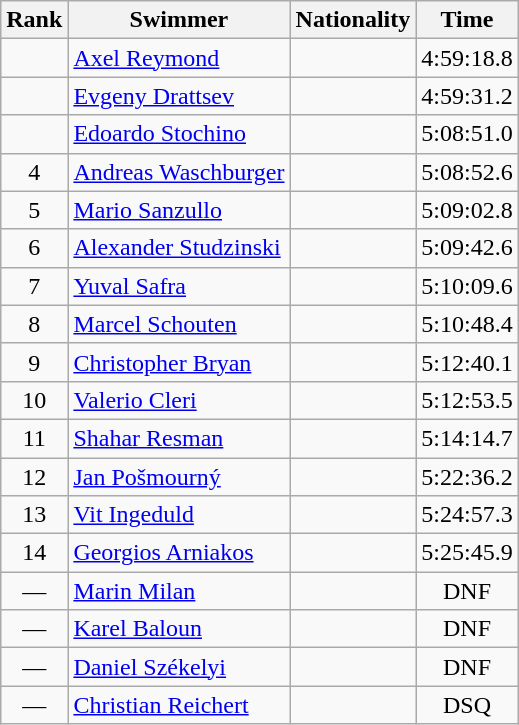<table class="wikitable sortable" border="1" style="text-align:center">
<tr>
<th>Rank</th>
<th>Swimmer</th>
<th>Nationality</th>
<th>Time</th>
</tr>
<tr>
<td></td>
<td align=left><a href='#'>Axel Reymond</a></td>
<td align=left></td>
<td>4:59:18.8</td>
</tr>
<tr>
<td></td>
<td align=left><a href='#'>Evgeny Drattsev</a></td>
<td align=left></td>
<td>4:59:31.2</td>
</tr>
<tr>
<td></td>
<td align=left><a href='#'>Edoardo Stochino</a></td>
<td align=left></td>
<td>5:08:51.0</td>
</tr>
<tr>
<td>4</td>
<td align=left><a href='#'>Andreas Waschburger</a></td>
<td align=left></td>
<td>5:08:52.6</td>
</tr>
<tr>
<td>5</td>
<td align=left><a href='#'>Mario Sanzullo</a></td>
<td align=left></td>
<td>5:09:02.8</td>
</tr>
<tr>
<td>6</td>
<td align=left><a href='#'>Alexander Studzinski</a></td>
<td align=left></td>
<td>5:09:42.6</td>
</tr>
<tr>
<td>7</td>
<td align=left><a href='#'>Yuval Safra</a></td>
<td align=left></td>
<td>5:10:09.6</td>
</tr>
<tr>
<td>8</td>
<td align=left><a href='#'>Marcel Schouten</a></td>
<td align=left></td>
<td>5:10:48.4</td>
</tr>
<tr>
<td>9</td>
<td align=left><a href='#'>Christopher Bryan</a></td>
<td align=left></td>
<td>5:12:40.1</td>
</tr>
<tr>
<td>10</td>
<td align=left><a href='#'>Valerio Cleri</a></td>
<td align=left></td>
<td>5:12:53.5</td>
</tr>
<tr>
<td>11</td>
<td align=left><a href='#'>Shahar Resman</a></td>
<td align=left></td>
<td>5:14:14.7</td>
</tr>
<tr>
<td>12</td>
<td align=left><a href='#'>Jan Pošmourný</a></td>
<td align=left></td>
<td>5:22:36.2</td>
</tr>
<tr>
<td>13</td>
<td align=left><a href='#'>Vit Ingeduld</a></td>
<td align=left></td>
<td>5:24:57.3</td>
</tr>
<tr>
<td>14</td>
<td align=left><a href='#'>Georgios Arniakos</a></td>
<td align=left></td>
<td>5:25:45.9</td>
</tr>
<tr>
<td>—</td>
<td align=left><a href='#'>Marin Milan</a></td>
<td align=left></td>
<td>DNF</td>
</tr>
<tr>
<td>—</td>
<td align=left><a href='#'>Karel Baloun</a></td>
<td align=left></td>
<td>DNF</td>
</tr>
<tr>
<td>—</td>
<td align=left><a href='#'>Daniel Székelyi</a></td>
<td align=left></td>
<td>DNF</td>
</tr>
<tr>
<td>—</td>
<td align=left><a href='#'>Christian Reichert</a></td>
<td align=left></td>
<td>DSQ</td>
</tr>
</table>
